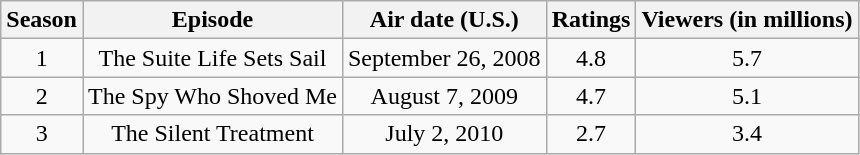<table class="wikitable sortable plainrowheaders" style="text-align:center">
<tr>
<th scope="col">Season</th>
<th scope="col">Episode</th>
<th scope="col">Air date (U.S.)</th>
<th scope="col">Ratings</th>
<th scope="col">Viewers (in millions)</th>
</tr>
<tr>
<td scope="row">1</td>
<td>The Suite Life Sets Sail</td>
<td>September 26, 2008</td>
<td>4.8</td>
<td>5.7</td>
</tr>
<tr>
<td scope="row">2</td>
<td>The Spy Who Shoved Me</td>
<td>August 7, 2009</td>
<td>4.7</td>
<td>5.1</td>
</tr>
<tr>
<td scope="row">3</td>
<td>The Silent Treatment</td>
<td>July 2, 2010</td>
<td>2.7</td>
<td>3.4</td>
</tr>
</table>
